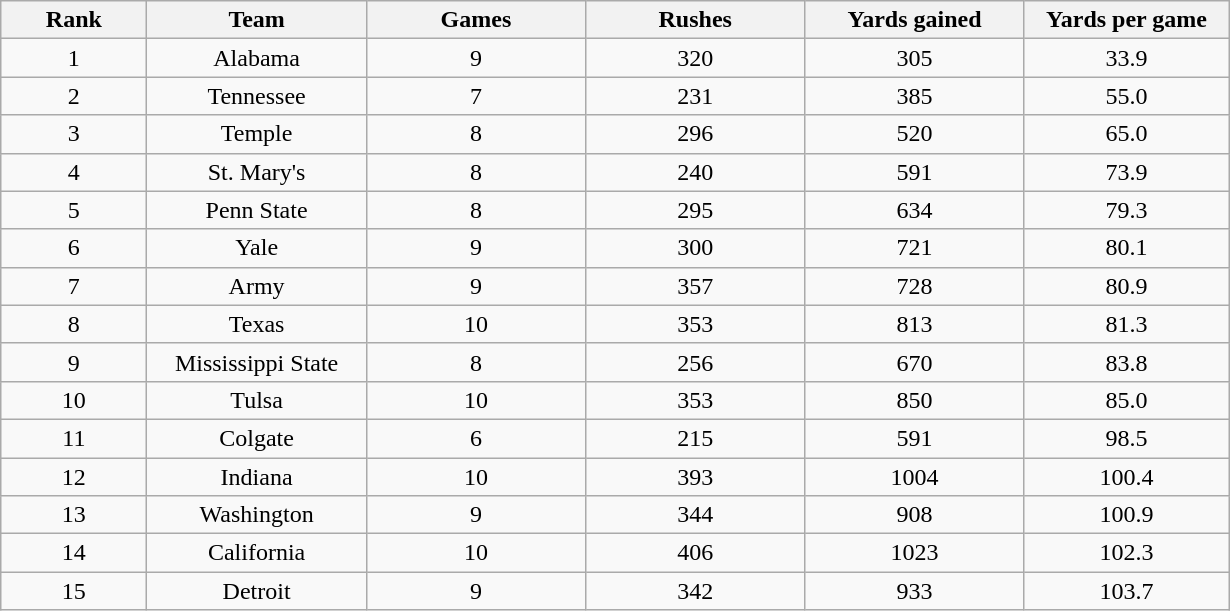<table class="wikitable sortable">
<tr>
<th bgcolor="#DDDDFF" width="10%">Rank</th>
<th bgcolor="#DDDDFF" width="15%">Team</th>
<th bgcolor="#DDDDFF" width="15%">Games</th>
<th bgcolor="#DDDDFF" width="15%">Rushes</th>
<th bgcolor="#DDDDFF" width="15%">Yards gained</th>
<th bgcolor="#DDDDFF" width="14%">Yards per game</th>
</tr>
<tr align="center">
<td>1</td>
<td>Alabama</td>
<td>9</td>
<td>320</td>
<td>305</td>
<td>33.9</td>
</tr>
<tr align="center">
<td>2</td>
<td>Tennessee</td>
<td>7</td>
<td>231</td>
<td>385</td>
<td>55.0</td>
</tr>
<tr align="center">
<td>3</td>
<td>Temple</td>
<td>8</td>
<td>296</td>
<td>520</td>
<td>65.0</td>
</tr>
<tr align="center">
<td>4</td>
<td>St. Mary's</td>
<td>8</td>
<td>240</td>
<td>591</td>
<td>73.9</td>
</tr>
<tr align="center">
<td>5</td>
<td>Penn State</td>
<td>8</td>
<td>295</td>
<td>634</td>
<td>79.3</td>
</tr>
<tr align="center">
<td>6</td>
<td>Yale</td>
<td>9</td>
<td>300</td>
<td>721</td>
<td>80.1</td>
</tr>
<tr align="center">
<td>7</td>
<td>Army</td>
<td>9</td>
<td>357</td>
<td>728</td>
<td>80.9</td>
</tr>
<tr align="center">
<td>8</td>
<td>Texas</td>
<td>10</td>
<td>353</td>
<td>813</td>
<td>81.3</td>
</tr>
<tr align="center">
<td>9</td>
<td>Mississippi State</td>
<td>8</td>
<td>256</td>
<td>670</td>
<td>83.8</td>
</tr>
<tr align="center">
<td>10</td>
<td>Tulsa</td>
<td>10</td>
<td>353</td>
<td>850</td>
<td>85.0</td>
</tr>
<tr align="center">
<td>11</td>
<td>Colgate</td>
<td>6</td>
<td>215</td>
<td>591</td>
<td>98.5</td>
</tr>
<tr align="center">
<td>12</td>
<td>Indiana</td>
<td>10</td>
<td>393</td>
<td>1004</td>
<td>100.4</td>
</tr>
<tr align="center">
<td>13</td>
<td>Washington</td>
<td>9</td>
<td>344</td>
<td>908</td>
<td>100.9</td>
</tr>
<tr align="center">
<td>14</td>
<td>California</td>
<td>10</td>
<td>406</td>
<td>1023</td>
<td>102.3</td>
</tr>
<tr align="center">
<td>15</td>
<td>Detroit</td>
<td>9</td>
<td>342</td>
<td>933</td>
<td>103.7</td>
</tr>
</table>
